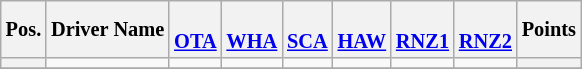<table class="wikitable" style=font-size:85%;>
<tr>
<th>Pos.</th>
<th>Driver Name</th>
<th><br><a href='#'>OTA</a></th>
<th><br><a href='#'>WHA</a></th>
<th><br><a href='#'>SCA</a></th>
<th><br><a href='#'>HAW</a></th>
<th><br><a href='#'>RNZ1</a></th>
<th><br><a href='#'>RNZ2</a></th>
<th>Points</th>
</tr>
<tr>
<th></th>
<td></td>
<td align=center style=background:#;></td>
<td align=center style=background:#;></td>
<td align=center style=background:#;></td>
<td align=center style=background:#;></td>
<td align=center style=background:#;></td>
<td align=center style=background:#;></td>
<th></th>
</tr>
<tr>
</tr>
</table>
